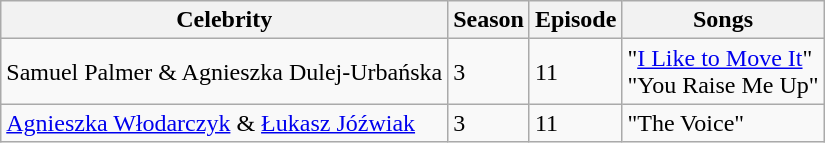<table class="wikitable">
<tr>
<th>Celebrity</th>
<th>Season</th>
<th>Episode</th>
<th>Songs</th>
</tr>
<tr>
<td>Samuel Palmer & Agnieszka Dulej-Urbańska</td>
<td>3</td>
<td>11</td>
<td>"<a href='#'>I Like to Move It</a>"<br>"You Raise Me Up"</td>
</tr>
<tr>
<td><a href='#'>Agnieszka Włodarczyk</a> & <a href='#'>Łukasz Jóźwiak</a></td>
<td>3</td>
<td>11</td>
<td>"The Voice"</td>
</tr>
</table>
